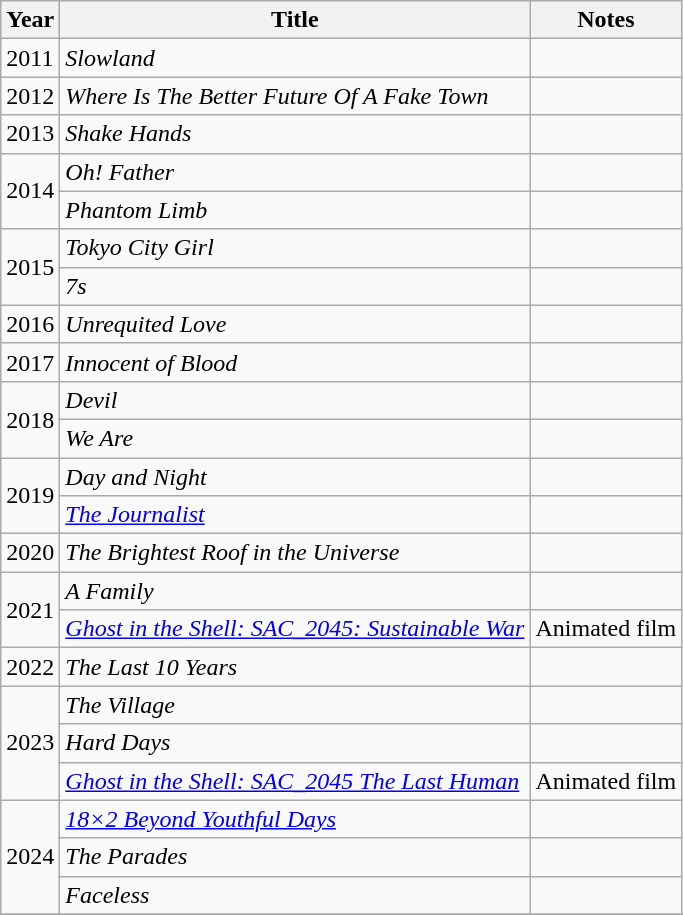<table class="wikitable sortable">
<tr>
<th>Year</th>
<th>Title</th>
<th>Notes</th>
</tr>
<tr>
<td>2011</td>
<td><em>Slowland</em></td>
<td></td>
</tr>
<tr>
<td>2012</td>
<td><em>Where Is The Better Future Of A Fake Town</em></td>
<td></td>
</tr>
<tr>
<td>2013</td>
<td><em>Shake Hands</em></td>
<td></td>
</tr>
<tr>
<td rowspan=2>2014</td>
<td><em>Oh! Father</em></td>
<td></td>
</tr>
<tr>
<td><em>Phantom Limb</em></td>
<td></td>
</tr>
<tr>
<td rowspan=2>2015</td>
<td><em>Tokyo City Girl</em></td>
<td></td>
</tr>
<tr>
<td><em>7s</em></td>
<td></td>
</tr>
<tr>
<td>2016</td>
<td><em>Unrequited Love</em></td>
<td></td>
</tr>
<tr>
<td>2017</td>
<td><em>Innocent of Blood</em></td>
<td></td>
</tr>
<tr>
<td rowspan=2>2018</td>
<td><em>Devil</em></td>
<td></td>
</tr>
<tr>
<td><em>We Are</em></td>
<td></td>
</tr>
<tr>
<td rowspan=2>2019</td>
<td><em>Day and Night</em></td>
<td></td>
</tr>
<tr>
<td><em><a href='#'>The Journalist</a></em></td>
<td></td>
</tr>
<tr>
<td>2020</td>
<td><em>The Brightest Roof in the Universe</em></td>
<td></td>
</tr>
<tr>
<td rowspan=2>2021</td>
<td><em>A Family</em></td>
<td></td>
</tr>
<tr>
<td><em><a href='#'>Ghost in the Shell: SAC_2045: Sustainable War</a></em></td>
<td>Animated film</td>
</tr>
<tr>
<td>2022</td>
<td><em>The Last 10 Years</em></td>
<td></td>
</tr>
<tr>
<td rowspan=3>2023</td>
<td><em>The Village</em></td>
<td></td>
</tr>
<tr>
<td><em>Hard Days</em></td>
<td></td>
</tr>
<tr>
<td><em><a href='#'>Ghost in the Shell: SAC_2045 The Last Human</a></em></td>
<td>Animated film</td>
</tr>
<tr>
<td rowspan=3>2024</td>
<td><em><a href='#'>18×2 Beyond Youthful Days</a></em></td>
<td></td>
</tr>
<tr>
<td><em>The Parades</em></td>
<td></td>
</tr>
<tr>
<td><em>Faceless</em></td>
<td></td>
</tr>
<tr>
</tr>
</table>
